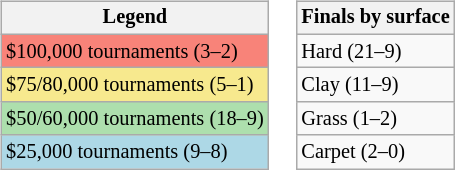<table>
<tr valign=top>
<td><br><table class="wikitable" style="font-size:85%;">
<tr>
<th>Legend</th>
</tr>
<tr style="background:#f88379;">
<td>$100,000 tournaments (3–2)</td>
</tr>
<tr style="background:#f7e98e;">
<td>$75/80,000 tournaments (5–1)</td>
</tr>
<tr style="background:#addfad;">
<td>$50/60,000 tournaments (18–9)</td>
</tr>
<tr style="background:lightblue;">
<td>$25,000 tournaments (9–8)</td>
</tr>
</table>
</td>
<td><br><table class="wikitable" style="font-size:85%;">
<tr>
<th>Finals by surface</th>
</tr>
<tr>
<td>Hard (21–9)</td>
</tr>
<tr>
<td>Clay (11–9)</td>
</tr>
<tr>
<td>Grass (1–2)</td>
</tr>
<tr>
<td>Carpet (2–0)</td>
</tr>
</table>
</td>
</tr>
</table>
